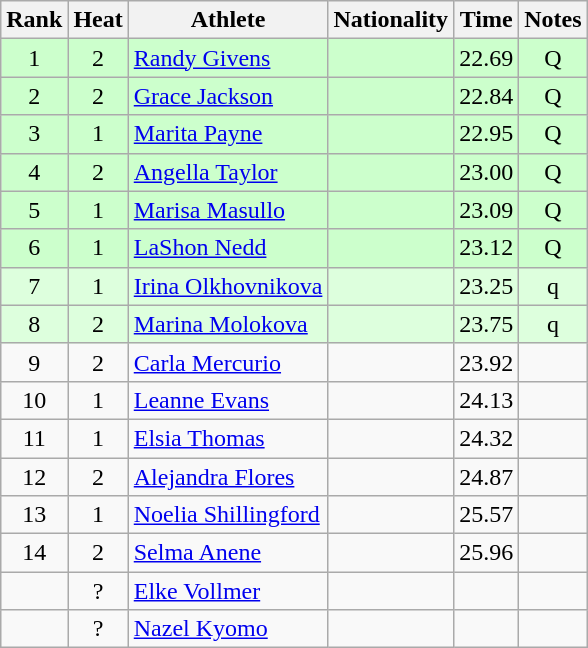<table class="wikitable sortable" style="text-align:center">
<tr>
<th>Rank</th>
<th>Heat</th>
<th>Athlete</th>
<th>Nationality</th>
<th>Time</th>
<th>Notes</th>
</tr>
<tr bgcolor=ccffcc>
<td>1</td>
<td>2</td>
<td align=left><a href='#'>Randy Givens</a></td>
<td align=left></td>
<td>22.69</td>
<td>Q</td>
</tr>
<tr bgcolor=ccffcc>
<td>2</td>
<td>2</td>
<td align=left><a href='#'>Grace Jackson</a></td>
<td align=left></td>
<td>22.84</td>
<td>Q</td>
</tr>
<tr bgcolor=ccffcc>
<td>3</td>
<td>1</td>
<td align=left><a href='#'>Marita Payne</a></td>
<td align=left></td>
<td>22.95</td>
<td>Q</td>
</tr>
<tr bgcolor=ccffcc>
<td>4</td>
<td>2</td>
<td align=left><a href='#'>Angella Taylor</a></td>
<td align=left></td>
<td>23.00</td>
<td>Q</td>
</tr>
<tr bgcolor=ccffcc>
<td>5</td>
<td>1</td>
<td align=left><a href='#'>Marisa Masullo</a></td>
<td align=left></td>
<td>23.09</td>
<td>Q</td>
</tr>
<tr bgcolor=ccffcc>
<td>6</td>
<td>1</td>
<td align=left><a href='#'>LaShon Nedd</a></td>
<td align=left></td>
<td>23.12</td>
<td>Q</td>
</tr>
<tr bgcolor=ddffdd>
<td>7</td>
<td>1</td>
<td align=left><a href='#'>Irina Olkhovnikova</a></td>
<td align=left></td>
<td>23.25</td>
<td>q</td>
</tr>
<tr bgcolor=ddffdd>
<td>8</td>
<td>2</td>
<td align=left><a href='#'>Marina Molokova</a></td>
<td align=left></td>
<td>23.75</td>
<td>q</td>
</tr>
<tr>
<td>9</td>
<td>2</td>
<td align=left><a href='#'>Carla Mercurio</a></td>
<td align=left></td>
<td>23.92</td>
<td></td>
</tr>
<tr>
<td>10</td>
<td>1</td>
<td align=left><a href='#'>Leanne Evans</a></td>
<td align=left></td>
<td>24.13</td>
<td></td>
</tr>
<tr>
<td>11</td>
<td>1</td>
<td align=left><a href='#'>Elsia Thomas</a></td>
<td align=left></td>
<td>24.32</td>
<td></td>
</tr>
<tr>
<td>12</td>
<td>2</td>
<td align=left><a href='#'>Alejandra Flores</a></td>
<td align=left></td>
<td>24.87</td>
<td></td>
</tr>
<tr>
<td>13</td>
<td>1</td>
<td align=left><a href='#'>Noelia Shillingford</a></td>
<td align=left></td>
<td>25.57</td>
<td></td>
</tr>
<tr>
<td>14</td>
<td>2</td>
<td align=left><a href='#'>Selma Anene</a></td>
<td align=left></td>
<td>25.96</td>
<td></td>
</tr>
<tr>
<td></td>
<td>?</td>
<td align=left><a href='#'>Elke Vollmer</a></td>
<td align=left></td>
<td></td>
<td></td>
</tr>
<tr>
<td></td>
<td>?</td>
<td align=left><a href='#'>Nazel Kyomo</a></td>
<td align=left></td>
<td></td>
<td></td>
</tr>
</table>
